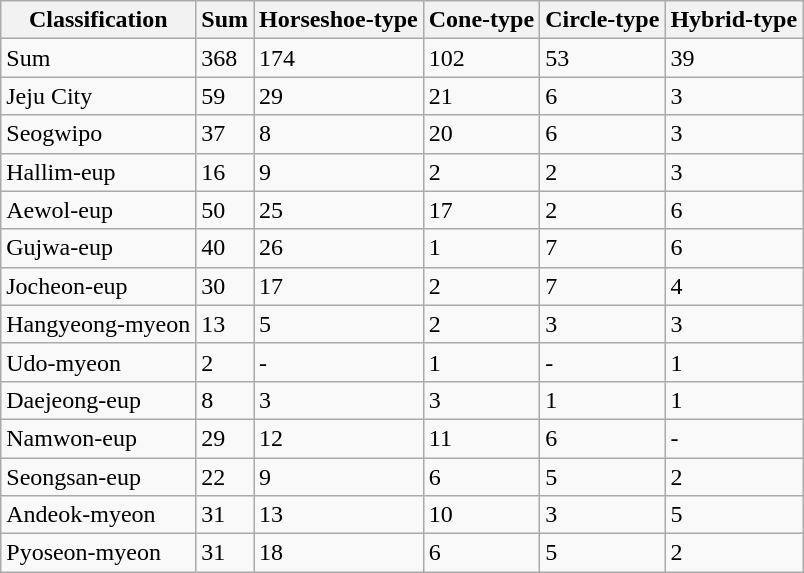<table class="wikitable">
<tr>
<th>Classification</th>
<th>Sum</th>
<th>Horseshoe-type</th>
<th>Cone-type</th>
<th><strong>Circle-type</strong></th>
<th><strong>Hybrid-type</strong></th>
</tr>
<tr>
<td>Sum</td>
<td>368</td>
<td>174</td>
<td>102</td>
<td>53</td>
<td>39</td>
</tr>
<tr>
<td>Jeju City</td>
<td>59</td>
<td>29</td>
<td>21</td>
<td>6</td>
<td>3</td>
</tr>
<tr>
<td>Seogwipo</td>
<td>37</td>
<td>8</td>
<td>20</td>
<td>6</td>
<td>3</td>
</tr>
<tr>
<td>Hallim-eup</td>
<td>16</td>
<td>9</td>
<td>2</td>
<td>2</td>
<td>3</td>
</tr>
<tr>
<td>Aewol-eup</td>
<td>50</td>
<td>25</td>
<td>17</td>
<td>2</td>
<td>6</td>
</tr>
<tr>
<td>Gujwa-eup</td>
<td>40</td>
<td>26</td>
<td>1</td>
<td>7</td>
<td>6</td>
</tr>
<tr>
<td>Jocheon-eup</td>
<td>30</td>
<td>17</td>
<td>2</td>
<td>7</td>
<td>4</td>
</tr>
<tr>
<td>Hangyeong-myeon</td>
<td>13</td>
<td>5</td>
<td>2</td>
<td>3</td>
<td>3</td>
</tr>
<tr>
<td>Udo-myeon</td>
<td>2</td>
<td>-</td>
<td>1</td>
<td>-</td>
<td>1</td>
</tr>
<tr>
<td>Daejeong-eup</td>
<td>8</td>
<td>3</td>
<td>3</td>
<td>1</td>
<td>1</td>
</tr>
<tr>
<td>Namwon-eup</td>
<td>29</td>
<td>12</td>
<td>11</td>
<td>6</td>
<td>-</td>
</tr>
<tr>
<td>Seongsan-eup</td>
<td>22</td>
<td>9</td>
<td>6</td>
<td>5</td>
<td>2</td>
</tr>
<tr>
<td>Andeok-myeon</td>
<td>31</td>
<td>13</td>
<td>10</td>
<td>3</td>
<td>5</td>
</tr>
<tr>
<td>Pyoseon-myeon</td>
<td>31</td>
<td>18</td>
<td>6</td>
<td>5</td>
<td>2</td>
</tr>
</table>
